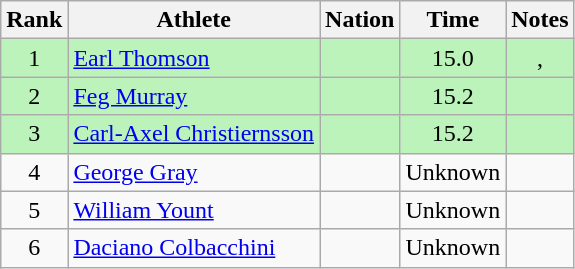<table class="wikitable sortable" style="text-align:center">
<tr>
<th>Rank</th>
<th>Athlete</th>
<th>Nation</th>
<th>Time</th>
<th>Notes</th>
</tr>
<tr bgcolor=bbf3bb>
<td>1</td>
<td align=left><a href='#'>Earl Thomson</a></td>
<td align=left></td>
<td>15.0</td>
<td>, </td>
</tr>
<tr bgcolor=bbf3bb>
<td>2</td>
<td align=left><a href='#'>Feg Murray</a></td>
<td align=left></td>
<td>15.2</td>
<td></td>
</tr>
<tr bgcolor=bbf3bb>
<td>3</td>
<td align=left><a href='#'>Carl-Axel Christiernsson</a></td>
<td align=left></td>
<td>15.2</td>
<td></td>
</tr>
<tr>
<td>4</td>
<td align=left><a href='#'>George Gray</a></td>
<td align=left></td>
<td>Unknown</td>
<td></td>
</tr>
<tr>
<td>5</td>
<td align=left><a href='#'>William Yount</a></td>
<td align=left></td>
<td>Unknown</td>
<td></td>
</tr>
<tr>
<td>6</td>
<td align=left><a href='#'>Daciano Colbacchini</a></td>
<td align=left></td>
<td>Unknown</td>
<td></td>
</tr>
</table>
